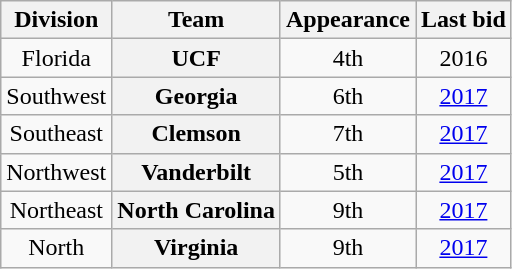<table class="wikitable sortable" style="text-align:center">
<tr>
<th>Division</th>
<th>Team</th>
<th>Appearance</th>
<th>Last bid</th>
</tr>
<tr>
<td>Florida</td>
<th>UCF</th>
<td>4th</td>
<td>2016</td>
</tr>
<tr>
<td>Southwest</td>
<th>Georgia</th>
<td>6th</td>
<td><a href='#'>2017</a></td>
</tr>
<tr>
<td>Southeast</td>
<th>Clemson</th>
<td>7th</td>
<td><a href='#'>2017</a></td>
</tr>
<tr>
<td>Northwest</td>
<th>Vanderbilt</th>
<td>5th</td>
<td><a href='#'>2017</a></td>
</tr>
<tr>
<td>Northeast</td>
<th>North Carolina</th>
<td>9th</td>
<td><a href='#'>2017</a></td>
</tr>
<tr>
<td>North</td>
<th>Virginia</th>
<td>9th</td>
<td><a href='#'>2017</a></td>
</tr>
</table>
